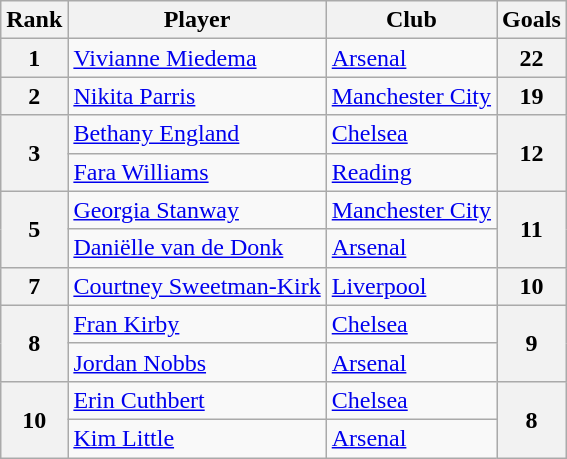<table class="wikitable" style="text-align:center">
<tr>
<th>Rank</th>
<th>Player</th>
<th>Club</th>
<th>Goals</th>
</tr>
<tr>
<th rowspan=1>1</th>
<td align="left"> <a href='#'>Vivianne Miedema</a></td>
<td align="left"><a href='#'>Arsenal</a></td>
<th rowspan=1>22</th>
</tr>
<tr>
<th rowspan=1>2</th>
<td align="left"> <a href='#'>Nikita Parris</a></td>
<td align="left"><a href='#'>Manchester City</a></td>
<th rowspan=1>19</th>
</tr>
<tr>
<th rowspan=2>3</th>
<td align="left"> <a href='#'>Bethany England</a></td>
<td align="left"><a href='#'>Chelsea</a></td>
<th rowspan=2>12</th>
</tr>
<tr>
<td align="left"> <a href='#'>Fara Williams</a></td>
<td align="left"><a href='#'>Reading</a></td>
</tr>
<tr>
<th rowspan=2>5</th>
<td align="left"> <a href='#'>Georgia Stanway</a></td>
<td align="left"><a href='#'>Manchester City</a></td>
<th rowspan=2>11</th>
</tr>
<tr>
<td align="left"> <a href='#'>Daniëlle van de Donk</a></td>
<td align="left"><a href='#'>Arsenal</a></td>
</tr>
<tr>
<th rowspan=1>7</th>
<td align="left"> <a href='#'>Courtney Sweetman-Kirk</a></td>
<td align="left"><a href='#'>Liverpool</a></td>
<th rowspan=1>10</th>
</tr>
<tr>
<th rowspan=2>8</th>
<td align="left"> <a href='#'>Fran Kirby</a></td>
<td align="left"><a href='#'>Chelsea</a></td>
<th rowspan=2>9</th>
</tr>
<tr>
<td align="left"> <a href='#'>Jordan Nobbs</a></td>
<td align="left"><a href='#'>Arsenal</a></td>
</tr>
<tr>
<th rowspan=2>10</th>
<td align="left"> <a href='#'>Erin Cuthbert</a></td>
<td align="left"><a href='#'>Chelsea</a></td>
<th rowspan=2>8</th>
</tr>
<tr>
<td align="left"> <a href='#'>Kim Little</a></td>
<td align="left"><a href='#'>Arsenal</a></td>
</tr>
</table>
